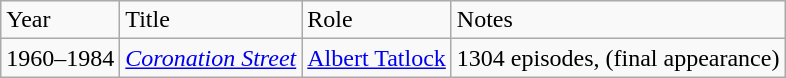<table class="wikitable">
<tr>
<td>Year</td>
<td>Title</td>
<td>Role</td>
<td>Notes</td>
</tr>
<tr>
<td>1960–1984</td>
<td><em><a href='#'>Coronation Street</a></em></td>
<td><a href='#'>Albert Tatlock</a></td>
<td>1304 episodes, (final appearance)</td>
</tr>
</table>
